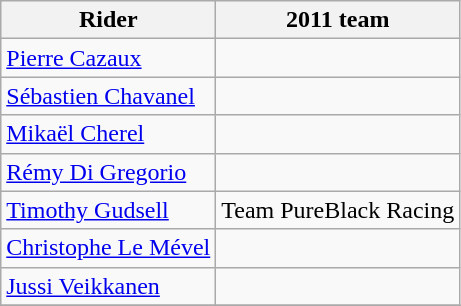<table class="wikitable">
<tr>
<th>Rider</th>
<th>2011 team</th>
</tr>
<tr>
<td><a href='#'>Pierre Cazaux</a></td>
<td></td>
</tr>
<tr>
<td><a href='#'>Sébastien Chavanel</a></td>
<td></td>
</tr>
<tr>
<td><a href='#'>Mikaël Cherel</a></td>
<td></td>
</tr>
<tr>
<td><a href='#'>Rémy Di Gregorio</a></td>
<td></td>
</tr>
<tr>
<td><a href='#'>Timothy Gudsell</a></td>
<td>Team PureBlack Racing</td>
</tr>
<tr>
<td><a href='#'>Christophe Le Mével</a></td>
<td></td>
</tr>
<tr>
<td><a href='#'>Jussi Veikkanen</a></td>
<td></td>
</tr>
<tr>
</tr>
</table>
